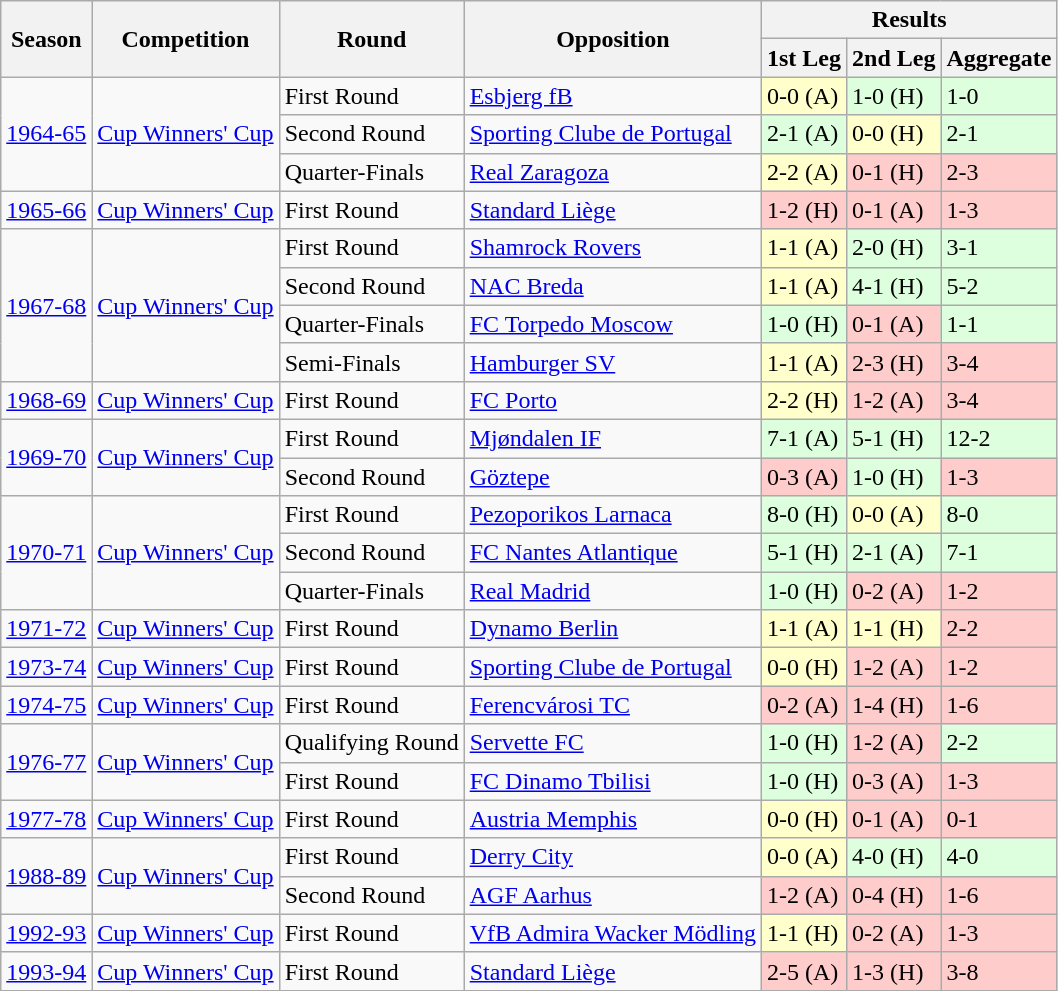<table class="wikitable">
<tr>
<th rowspan=2>Season</th>
<th rowspan=2>Competition</th>
<th rowspan=2>Round</th>
<th rowspan=2>Opposition</th>
<th Colspan=3>Results</th>
</tr>
<tr>
<th>1st Leg</th>
<th>2nd Leg</th>
<th>Aggregate</th>
</tr>
<tr>
<td align=center rowspan=3><a href='#'>1964-65</a></td>
<td align=center rowspan=3><a href='#'>Cup Winners' Cup</a></td>
<td>First Round</td>
<td> <a href='#'>Esbjerg fB</a></td>
<td bgcolor=#FFFFCC>0-0 (A)</td>
<td bgcolor=#ddffdd>1-0 (H)</td>
<td bgcolor=#ddffdd>1-0</td>
</tr>
<tr>
<td>Second Round</td>
<td> <a href='#'>Sporting Clube de Portugal</a></td>
<td bgcolor=#ddffdd>2-1 (A)</td>
<td bgcolor=#FFFFCC>0-0 (H)</td>
<td bgcolor=#ddffdd>2-1</td>
</tr>
<tr>
<td>Quarter-Finals</td>
<td> <a href='#'>Real Zaragoza</a></td>
<td bgcolor=#FFFFCC>2-2 (A)</td>
<td bgcolor=#FFCCCC>0-1 (H)</td>
<td bgcolor=#FFCCCC>2-3</td>
</tr>
<tr>
<td align=center rowspan=1><a href='#'>1965-66</a></td>
<td align=center rowspan=1><a href='#'>Cup Winners' Cup</a></td>
<td>First Round</td>
<td> <a href='#'>Standard Liège</a></td>
<td bgcolor=#FFCCCC>1-2 (H)</td>
<td bgcolor=#FFCCCC>0-1 (A)</td>
<td bgcolor=#FFCCCC>1-3</td>
</tr>
<tr>
<td align=center rowspan=4><a href='#'>1967-68</a></td>
<td align=center rowspan=4><a href='#'>Cup Winners' Cup</a></td>
<td>First Round</td>
<td> <a href='#'>Shamrock Rovers</a></td>
<td bgcolor=#FFFFCC>1-1 (A)</td>
<td bgcolor=#ddffdd>2-0 (H)</td>
<td bgcolor=#ddffdd>3-1</td>
</tr>
<tr>
<td>Second Round</td>
<td> <a href='#'>NAC Breda</a></td>
<td bgcolor=#FFFFCC>1-1 (A)</td>
<td bgcolor=#ddffdd>4-1 (H)</td>
<td bgcolor=#ddffdd>5-2</td>
</tr>
<tr>
<td>Quarter-Finals</td>
<td> <a href='#'>FC Torpedo Moscow</a></td>
<td bgcolor=#ddffdd>1-0 (H)</td>
<td bgcolor=#FFCCCC>0-1 (A)</td>
<td bgcolor=#ddffdd>1-1</td>
</tr>
<tr>
<td>Semi-Finals</td>
<td> <a href='#'>Hamburger SV</a></td>
<td bgcolor=#FFFFCC>1-1 (A)</td>
<td bgcolor=#FFCCCC>2-3 (H)</td>
<td bgcolor=#FFCCCC>3-4</td>
</tr>
<tr>
<td align=center rowspan=1><a href='#'>1968-69</a></td>
<td align=center rowspan=1><a href='#'>Cup Winners' Cup</a></td>
<td>First Round</td>
<td> <a href='#'>FC Porto</a></td>
<td bgcolor=#FFFFCC>2-2 (H)</td>
<td bgcolor=#FFCCCC>1-2 (A)</td>
<td bgcolor=#FFCCCC>3-4</td>
</tr>
<tr>
<td align=center rowspan=2><a href='#'>1969-70</a></td>
<td align=center rowspan=2><a href='#'>Cup Winners' Cup</a></td>
<td>First Round</td>
<td> <a href='#'>Mjøndalen IF</a></td>
<td bgcolor=#ddffdd>7-1 (A)</td>
<td bgcolor=#ddffdd>5-1 (H)</td>
<td bgcolor=#ddffdd>12-2</td>
</tr>
<tr>
<td>Second Round</td>
<td> <a href='#'>Göztepe</a></td>
<td bgcolor=#FFCCCC>0-3 (A)</td>
<td bgcolor=#ddffdd>1-0 (H)</td>
<td bgcolor=#FFCCCC>1-3</td>
</tr>
<tr>
<td align=center rowspan=3><a href='#'>1970-71</a></td>
<td align=center rowspan=3><a href='#'>Cup Winners' Cup</a></td>
<td>First Round</td>
<td> <a href='#'>Pezoporikos Larnaca</a></td>
<td bgcolor=#ddffdd>8-0 (H)</td>
<td bgcolor=#FFFFCC>0-0 (A)</td>
<td bgcolor=#ddffdd>8-0</td>
</tr>
<tr>
<td>Second Round</td>
<td> <a href='#'>FC Nantes Atlantique</a></td>
<td bgcolor=#ddffdd>5-1 (H)</td>
<td bgcolor=#ddffdd>2-1 (A)</td>
<td bgcolor=#ddffdd>7-1</td>
</tr>
<tr>
<td>Quarter-Finals</td>
<td> <a href='#'>Real Madrid</a></td>
<td bgcolor=#ddffdd>1-0 (H)</td>
<td bgcolor=#FFCCCC>0-2 (A)</td>
<td bgcolor=#FFCCCC>1-2</td>
</tr>
<tr>
<td align=center rowspan=1><a href='#'>1971-72</a></td>
<td align=center rowspan=1><a href='#'>Cup Winners' Cup</a></td>
<td>First Round</td>
<td> <a href='#'>Dynamo Berlin</a></td>
<td bgcolor=#FFFFCC>1-1 (A)</td>
<td bgcolor=#FFFFCC>1-1 (H)</td>
<td bgcolor=#FFCCCC>2-2</td>
</tr>
<tr>
<td align=center rowspan=1><a href='#'>1973-74</a></td>
<td align=center rowspan=1><a href='#'>Cup Winners' Cup</a></td>
<td>First Round</td>
<td> <a href='#'>Sporting Clube de Portugal</a></td>
<td bgcolor=#FFFFCC>0-0 (H)</td>
<td bgcolor=#FFCCCC>1-2 (A)</td>
<td bgcolor=#FFCCCC>1-2</td>
</tr>
<tr>
<td align=center rowspan=1><a href='#'>1974-75</a></td>
<td align=center rowspan=1><a href='#'>Cup Winners' Cup</a></td>
<td>First Round</td>
<td> <a href='#'>Ferencvárosi TC</a></td>
<td bgcolor=#FFCCCC>0-2 (A)</td>
<td bgcolor=#FFCCCC>1-4 (H)</td>
<td bgcolor=#FFCCCC>1-6</td>
</tr>
<tr>
<td align=center rowspan=2><a href='#'>1976-77</a></td>
<td align=center rowspan=2><a href='#'>Cup Winners' Cup</a></td>
<td>Qualifying Round</td>
<td> <a href='#'>Servette FC</a></td>
<td bgcolor=#ddffdd>1-0 (H)</td>
<td bgcolor=#FFCCCC>1-2 (A)</td>
<td bgcolor=#ddffdd>2-2 </td>
</tr>
<tr>
<td>First Round</td>
<td> <a href='#'>FC Dinamo Tbilisi</a></td>
<td bgcolor=#ddffdd>1-0 (H)</td>
<td bgcolor=#FFCCCC>0-3 (A)</td>
<td bgcolor=#FFCCCC>1-3</td>
</tr>
<tr>
<td align=center rowspan=1><a href='#'>1977-78</a></td>
<td align=center rowspan=1><a href='#'>Cup Winners' Cup</a></td>
<td>First Round</td>
<td> <a href='#'>Austria Memphis</a></td>
<td bgcolor=#FFFFCC>0-0 (H)</td>
<td bgcolor=#FFCCCC>0-1 (A)</td>
<td bgcolor=#FFCCCC>0-1</td>
</tr>
<tr>
<td align=center rowspan=2><a href='#'>1988-89</a></td>
<td align=center rowspan=2><a href='#'>Cup Winners' Cup</a></td>
<td>First Round</td>
<td> <a href='#'>Derry City</a></td>
<td bgcolor=#FFFFCC>0-0 (A)</td>
<td bgcolor=#ddffdd>4-0 (H)</td>
<td bgcolor=#ddffdd>4-0</td>
</tr>
<tr>
<td>Second Round</td>
<td> <a href='#'>AGF Aarhus</a></td>
<td bgcolor=#FFCCCC>1-2 (A)</td>
<td bgcolor=#FFCCCC>0-4 (H)</td>
<td bgcolor=#FFCCCC>1-6</td>
</tr>
<tr>
<td align=center rowspan=1><a href='#'>1992-93</a></td>
<td align=center rowspan=1><a href='#'>Cup Winners' Cup</a></td>
<td>First Round</td>
<td> <a href='#'>VfB Admira Wacker Mödling</a></td>
<td bgcolor=#FFFFCC>1-1 (H)</td>
<td bgcolor=#FFCCCC>0-2 (A)</td>
<td bgcolor=#FFCCCC>1-3</td>
</tr>
<tr>
<td align=center rowspan=1><a href='#'>1993-94</a></td>
<td align=center rowspan=1><a href='#'>Cup Winners' Cup</a></td>
<td>First Round</td>
<td> <a href='#'>Standard Liège</a></td>
<td bgcolor=#FFCCCC>2-5 (A)</td>
<td bgcolor=#FFCCCC>1-3 (H)</td>
<td bgcolor=#FFCCCC>3-8</td>
</tr>
</table>
